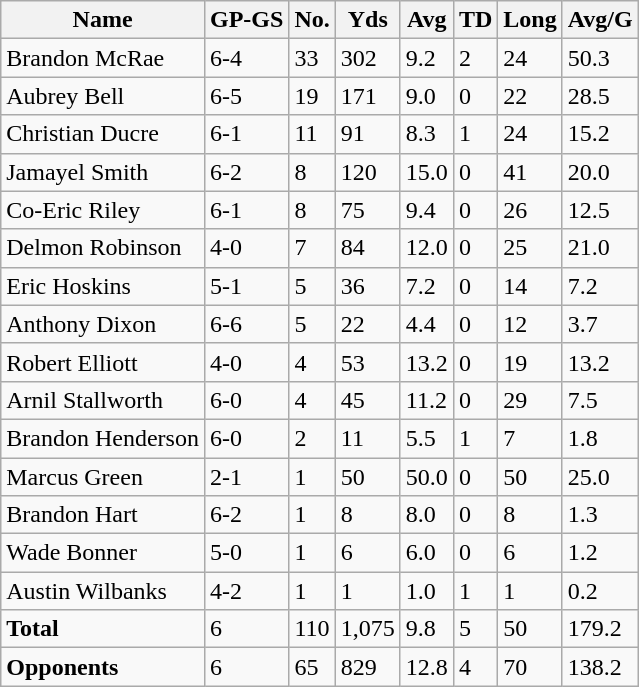<table class="wikitable" style="white-space:nowrap;">
<tr>
<th>Name</th>
<th>GP-GS</th>
<th>No.</th>
<th>Yds</th>
<th>Avg</th>
<th>TD</th>
<th>Long</th>
<th>Avg/G</th>
</tr>
<tr>
<td>Brandon McRae</td>
<td>6-4</td>
<td>33</td>
<td>302</td>
<td>9.2</td>
<td>2</td>
<td>24</td>
<td>50.3</td>
</tr>
<tr>
<td>Aubrey Bell</td>
<td>6-5</td>
<td>19</td>
<td>171</td>
<td>9.0</td>
<td>0</td>
<td>22</td>
<td>28.5</td>
</tr>
<tr>
<td>Christian Ducre</td>
<td>6-1</td>
<td>11</td>
<td>91</td>
<td>8.3</td>
<td>1</td>
<td>24</td>
<td>15.2</td>
</tr>
<tr>
<td>Jamayel Smith</td>
<td>6-2</td>
<td>8</td>
<td>120</td>
<td>15.0</td>
<td>0</td>
<td>41</td>
<td>20.0</td>
</tr>
<tr>
<td>Co-Eric Riley</td>
<td>6-1</td>
<td>8</td>
<td>75</td>
<td>9.4</td>
<td>0</td>
<td>26</td>
<td>12.5</td>
</tr>
<tr>
<td>Delmon Robinson</td>
<td>4-0</td>
<td>7</td>
<td>84</td>
<td>12.0</td>
<td>0</td>
<td>25</td>
<td>21.0</td>
</tr>
<tr>
<td>Eric Hoskins</td>
<td>5-1</td>
<td>5</td>
<td>36</td>
<td>7.2</td>
<td>0</td>
<td>14</td>
<td>7.2</td>
</tr>
<tr>
<td>Anthony Dixon</td>
<td>6-6</td>
<td>5</td>
<td>22</td>
<td>4.4</td>
<td>0</td>
<td>12</td>
<td>3.7</td>
</tr>
<tr>
<td>Robert Elliott</td>
<td>4-0</td>
<td>4</td>
<td>53</td>
<td>13.2</td>
<td>0</td>
<td>19</td>
<td>13.2</td>
</tr>
<tr>
<td>Arnil Stallworth</td>
<td>6-0</td>
<td>4</td>
<td>45</td>
<td>11.2</td>
<td>0</td>
<td>29</td>
<td>7.5</td>
</tr>
<tr>
<td>Brandon Henderson</td>
<td>6-0</td>
<td>2</td>
<td>11</td>
<td>5.5</td>
<td>1</td>
<td>7</td>
<td>1.8</td>
</tr>
<tr>
<td>Marcus Green</td>
<td>2-1</td>
<td>1</td>
<td>50</td>
<td>50.0</td>
<td>0</td>
<td>50</td>
<td>25.0</td>
</tr>
<tr>
<td>Brandon Hart</td>
<td>6-2</td>
<td>1</td>
<td>8</td>
<td>8.0</td>
<td>0</td>
<td>8</td>
<td>1.3</td>
</tr>
<tr>
<td>Wade Bonner</td>
<td>5-0</td>
<td>1</td>
<td>6</td>
<td>6.0</td>
<td>0</td>
<td>6</td>
<td>1.2</td>
</tr>
<tr>
<td>Austin Wilbanks</td>
<td>4-2</td>
<td>1</td>
<td>1</td>
<td>1.0</td>
<td>1</td>
<td>1</td>
<td>0.2</td>
</tr>
<tr>
<td><strong>Total</strong></td>
<td>6</td>
<td>110</td>
<td>1,075</td>
<td>9.8</td>
<td>5</td>
<td>50</td>
<td>179.2</td>
</tr>
<tr>
<td><strong>Opponents</strong></td>
<td>6</td>
<td>65</td>
<td>829</td>
<td>12.8</td>
<td>4</td>
<td>70</td>
<td>138.2</td>
</tr>
</table>
